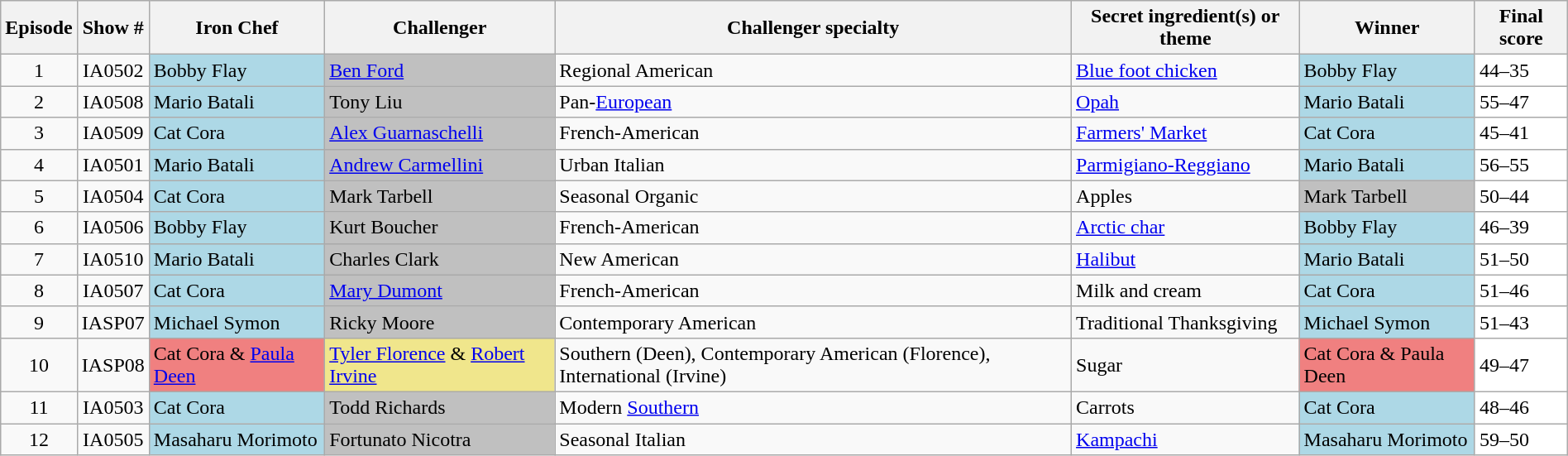<table class="wikitable sortable" width="100%">
<tr>
<th><span>Episode</span></th>
<th><span>Show #</span></th>
<th><span>Iron Chef</span></th>
<th><span>Challenger</span></th>
<th><span>Challenger specialty</span></th>
<th><span>Secret ingredient(s) or theme</span></th>
<th><span>Winner</span></th>
<th><span>Final score</span></th>
</tr>
<tr>
<td style="text-align:center">1</td>
<td style="text-align:center">IA0502</td>
<td style="background:lightblue">Bobby Flay</td>
<td style="background:silver"><a href='#'>Ben Ford</a></td>
<td>Regional American</td>
<td><a href='#'>Blue foot chicken</a></td>
<td style="background:lightblue">Bobby Flay</td>
<td style="background:white">44–35</td>
</tr>
<tr>
<td style="text-align:center">2</td>
<td style="text-align:center">IA0508</td>
<td style="background:lightblue">Mario Batali</td>
<td style="background:silver">Tony Liu</td>
<td>Pan-<a href='#'>European</a></td>
<td><a href='#'>Opah</a></td>
<td style="background:lightblue">Mario Batali</td>
<td style="background:white">55–47</td>
</tr>
<tr>
<td style="text-align:center">3</td>
<td style="text-align:center">IA0509</td>
<td style="background:lightblue">Cat Cora</td>
<td style="background:silver"><a href='#'>Alex Guarnaschelli</a></td>
<td>French-American</td>
<td><a href='#'>Farmers' Market</a></td>
<td style="background:lightblue">Cat Cora</td>
<td style="background:white">45–41</td>
</tr>
<tr>
<td style="text-align:center">4</td>
<td style="text-align:center">IA0501</td>
<td style="background:lightblue">Mario Batali</td>
<td style="background:silver"><a href='#'>Andrew Carmellini</a></td>
<td>Urban Italian</td>
<td><a href='#'>Parmigiano-Reggiano</a></td>
<td style="background:lightblue">Mario Batali</td>
<td style="background:white">56–55</td>
</tr>
<tr>
<td style="text-align:center">5</td>
<td style="text-align:center">IA0504</td>
<td style="background:lightblue">Cat Cora</td>
<td style="background:silver">Mark Tarbell</td>
<td>Seasonal Organic</td>
<td>Apples</td>
<td style="background:silver">Mark Tarbell</td>
<td style="background:white">50–44</td>
</tr>
<tr>
<td style="text-align:center">6</td>
<td style="text-align:center">IA0506</td>
<td style="background:lightblue">Bobby Flay</td>
<td style="background:silver">Kurt Boucher</td>
<td>French-American</td>
<td><a href='#'>Arctic char</a></td>
<td style="background:lightblue">Bobby Flay</td>
<td style="background:white">46–39</td>
</tr>
<tr>
<td style="text-align:center">7</td>
<td style="text-align:center">IA0510</td>
<td style="background:lightblue">Mario Batali</td>
<td style="background:silver">Charles Clark</td>
<td>New American</td>
<td><a href='#'>Halibut</a></td>
<td style="background:lightblue">Mario Batali</td>
<td style="background:white">51–50</td>
</tr>
<tr>
<td style="text-align:center">8</td>
<td style="text-align:center">IA0507</td>
<td style="background:lightblue">Cat Cora</td>
<td style="background:silver"><a href='#'>Mary Dumont</a></td>
<td>French-American</td>
<td>Milk and cream</td>
<td style="background:lightblue">Cat Cora</td>
<td style="background:white">51–46</td>
</tr>
<tr>
<td style="text-align:center">9</td>
<td style="text-align:center">IASP07</td>
<td style="background:lightblue">Michael Symon</td>
<td style="background:silver">Ricky Moore</td>
<td>Contemporary American</td>
<td>Traditional Thanksgiving</td>
<td style="background:lightblue">Michael Symon</td>
<td style="background:white">51–43</td>
</tr>
<tr>
<td style="text-align:center">10</td>
<td style="text-align:center">IASP08</td>
<td style="background:lightcoral">Cat Cora & <a href='#'>Paula Deen</a></td>
<td style="background:Khaki"><a href='#'>Tyler Florence</a> &  <a href='#'>Robert Irvine</a></td>
<td>Southern (Deen), Contemporary American (Florence), International (Irvine)</td>
<td>Sugar</td>
<td style="background:lightcoral">Cat Cora & Paula Deen</td>
<td style="background:white">49–47</td>
</tr>
<tr>
<td style="text-align:center">11</td>
<td style="text-align:center">IA0503</td>
<td style="background:lightblue">Cat Cora</td>
<td style="background:silver">Todd Richards</td>
<td>Modern <a href='#'>Southern</a></td>
<td>Carrots</td>
<td style="background:lightblue">Cat Cora</td>
<td style="background:white">48–46</td>
</tr>
<tr>
<td style="text-align:center">12</td>
<td style="text-align:center">IA0505</td>
<td style="background:lightblue">Masaharu Morimoto</td>
<td style="background:silver">Fortunato Nicotra</td>
<td>Seasonal Italian</td>
<td><a href='#'>Kampachi</a></td>
<td style="background:lightblue">Masaharu Morimoto</td>
<td style="background:white">59–50</td>
</tr>
</table>
